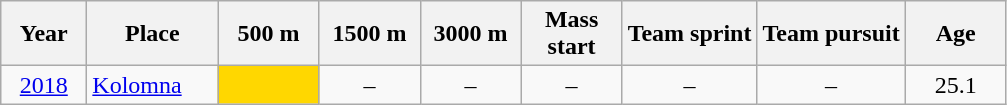<table class="wikitable">
<tr>
<th width="50">Year</th>
<th width="80">Place</th>
<th width="60">500 m</th>
<th width="60">1500 m</th>
<th width="60">3000 m</th>
<th width="60">Mass start</th>
<th>Team sprint</th>
<th>Team pursuit</th>
<th width="60">Age</th>
</tr>
<tr valign="center" align="center" ,>
<td><a href='#'>2018</a></td>
<td align="left"><a href='#'>Kolomna</a></td>
<td bgcolor="gold"></td>
<td>–</td>
<td>–</td>
<td>–</td>
<td>–</td>
<td>–</td>
<td>25.1</td>
</tr>
</table>
